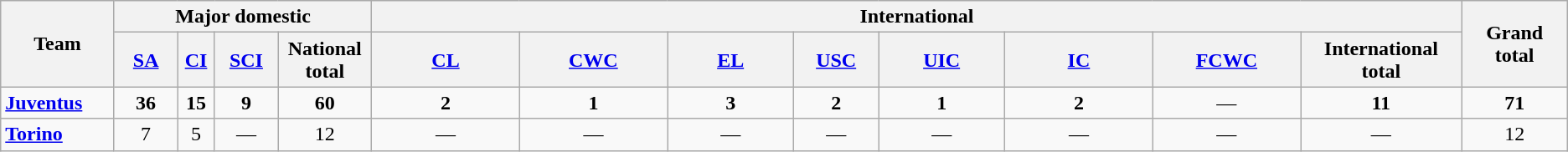<table class="wikitable sortable">
<tr>
<th rowspan="2" style="width:5%;">Team</th>
<th colspan="4" style="width:17%;">Major domestic</th>
<th colspan="8" style="width:19%;">International</th>
<th rowspan="2" style="width:5%;">Grand total</th>
</tr>
<tr>
<th style="width:3%;" class="sortable"><a href='#'>SA</a></th>
<th style="width:1%;" class="sortable"><a href='#'>CI</a></th>
<th style="width:3%;" class="sortable"><a href='#'>SCI</a></th>
<th style="width:2%;" class="sortable">National total</th>
<th style="width:7%;" class="sortable"><a href='#'>CL</a></th>
<th style="width:7%;" class="sortable"><a href='#'>CWC</a></th>
<th style="width:6%;" class="sortable"><a href='#'>EL</a></th>
<th style="width:4%;" class="sortable"><a href='#'>USC</a></th>
<th style="width:6%;" class="sortable"><a href='#'>UIC</a></th>
<th style="width:7%;" class="sortable"><a href='#'>IC</a></th>
<th style="width:7%;" class="sortable"><a href='#'>FCWC</a></th>
<th style="width:7%;" class="sortable">International total</th>
</tr>
<tr>
<td><strong><a href='#'>Juventus</a></strong></td>
<td align=center><strong>36</strong></td>
<td align=center><strong>15</strong></td>
<td align=center><strong>9</strong></td>
<td align=center><strong>60</strong></td>
<td align=center><strong>2</strong></td>
<td align=center><strong>1</strong></td>
<td align=center><strong>3</strong></td>
<td align=center><strong>2</strong></td>
<td align=center><strong>1</strong></td>
<td align=center><strong>2</strong></td>
<td align=center>—</td>
<td align=center><strong>11</strong></td>
<td align=center><strong>71</strong></td>
</tr>
<tr>
<td><strong><a href='#'>Torino</a></strong></td>
<td align=center>7</td>
<td align=center>5</td>
<td align=center>—</td>
<td align=center>12</td>
<td align=center>—</td>
<td align=center>—</td>
<td align=center>—</td>
<td align=center>—</td>
<td align=center>—</td>
<td align=center>—</td>
<td align=center>—</td>
<td align=center>—</td>
<td align=center>12</td>
</tr>
</table>
